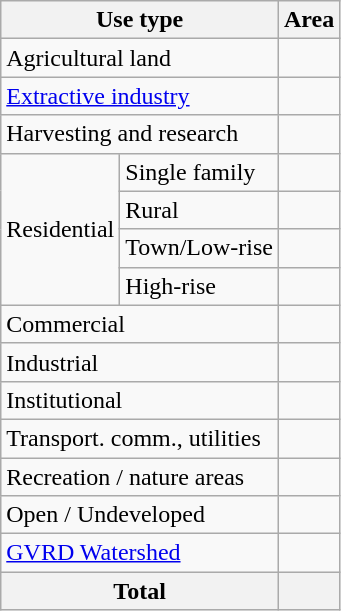<table class="wikitable sortable">
<tr>
<th colspan="2">Use type</th>
<th>Area</th>
</tr>
<tr>
<td colspan="2">Agricultural land</td>
<td></td>
</tr>
<tr>
<td colspan="2"><a href='#'>Extractive industry</a></td>
<td></td>
</tr>
<tr>
<td colspan="2">Harvesting and research</td>
<td></td>
</tr>
<tr>
<td rowspan="4">Residential</td>
<td>Single family</td>
<td></td>
</tr>
<tr>
<td>Rural</td>
<td></td>
</tr>
<tr>
<td>Town/Low-rise</td>
<td></td>
</tr>
<tr>
<td>High-rise</td>
<td></td>
</tr>
<tr>
<td colspan="2">Commercial</td>
<td></td>
</tr>
<tr>
<td colspan="2">Industrial</td>
<td></td>
</tr>
<tr>
<td colspan="2">Institutional</td>
<td></td>
</tr>
<tr>
<td colspan="2">Transport. comm., utilities</td>
<td></td>
</tr>
<tr>
<td colspan="2">Recreation / nature areas</td>
<td></td>
</tr>
<tr>
<td colspan="2">Open / Undeveloped</td>
<td></td>
</tr>
<tr>
<td colspan="2"><a href='#'>GVRD Watershed</a></td>
<td></td>
</tr>
<tr>
<th colspan="2">Total</th>
<th></th>
</tr>
</table>
